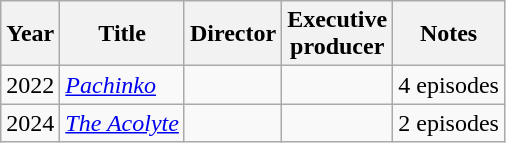<table class="wikitable">
<tr>
<th>Year</th>
<th>Title</th>
<th>Director</th>
<th>Executive<br>producer</th>
<th>Notes</th>
</tr>
<tr>
<td>2022</td>
<td><em><a href='#'>Pachinko</a></em></td>
<td></td>
<td></td>
<td>4 episodes</td>
</tr>
<tr>
<td>2024</td>
<td><em><a href='#'>The Acolyte</a></em></td>
<td></td>
<td></td>
<td>2 episodes</td>
</tr>
</table>
